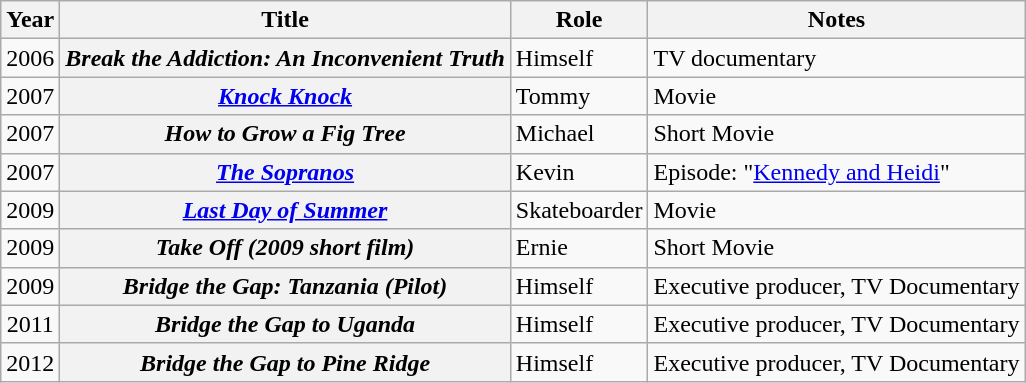<table class="wikitable sortable plainrowheaders">
<tr>
<th scope="col">Year</th>
<th scope="col">Title</th>
<th scope="col">Role</th>
<th scope="col" class="unsortable">Notes</th>
</tr>
<tr>
<td style="text-align:center;">2006</td>
<th scope="row"><em>Break the Addiction: An Inconvenient Truth</em></th>
<td>Himself</td>
<td>TV documentary</td>
</tr>
<tr>
<td style="text-align:center;">2007</td>
<th scope="row"><em><a href='#'>Knock Knock</a></em></th>
<td>Tommy</td>
<td>Movie</td>
</tr>
<tr>
<td style="text-align:center;">2007</td>
<th scope="row"><em>How to Grow a Fig Tree</em></th>
<td>Michael</td>
<td>Short Movie</td>
</tr>
<tr>
<td style="text-align:center;">2007</td>
<th scope="row"><em><a href='#'>The Sopranos</a></em></th>
<td>Kevin</td>
<td>Episode: "<a href='#'>Kennedy and Heidi</a>"</td>
</tr>
<tr>
<td style="text-align:center;">2009</td>
<th scope="row"><em><a href='#'>Last Day of Summer</a></em></th>
<td>Skateboarder</td>
<td>Movie</td>
</tr>
<tr>
<td style="text-align:center;">2009</td>
<th scope="row"><em>Take Off (2009 short film)</em></th>
<td>Ernie</td>
<td>Short Movie</td>
</tr>
<tr>
<td style="text-align:center;">2009</td>
<th scope="row"><em>Bridge the Gap: Tanzania (Pilot)</em></th>
<td>Himself</td>
<td>Executive producer, TV Documentary</td>
</tr>
<tr>
<td style="text-align:center;">2011</td>
<th scope="row"><em>Bridge the Gap to Uganda</em></th>
<td>Himself</td>
<td>Executive producer, TV Documentary</td>
</tr>
<tr>
<td style="text-align:center;">2012</td>
<th scope="row"><em>Bridge the Gap to Pine Ridge</em></th>
<td>Himself</td>
<td>Executive producer, TV Documentary</td>
</tr>
</table>
